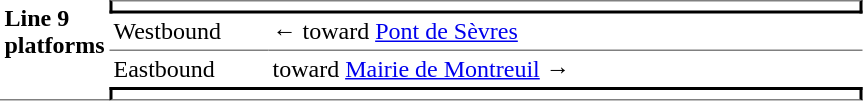<table border=0 cellspacing=0 cellpadding=3>
<tr>
<td style="border-bottom:solid 1px gray;" width=50 rowspan=10 valign=top><strong>Line 9 platforms</strong></td>
<td style="border-top:solid 1px gray;border-right:solid 2px black;border-left:solid 2px black;border-bottom:solid 2px black;text-align:center;" colspan=2></td>
</tr>
<tr>
<td style="border-bottom:solid 1px gray;" width=100>Westbound</td>
<td style="border-bottom:solid 1px gray;" width=390>←   toward <a href='#'>Pont de Sèvres</a> </td>
</tr>
<tr>
<td>Eastbound</td>
<td>   toward <a href='#'>Mairie de Montreuil</a>  →</td>
</tr>
<tr>
<td style="border-top:solid 2px black;border-right:solid 2px black;border-left:solid 2px black;border-bottom:solid 1px gray;text-align:center;" colspan=2></td>
</tr>
</table>
